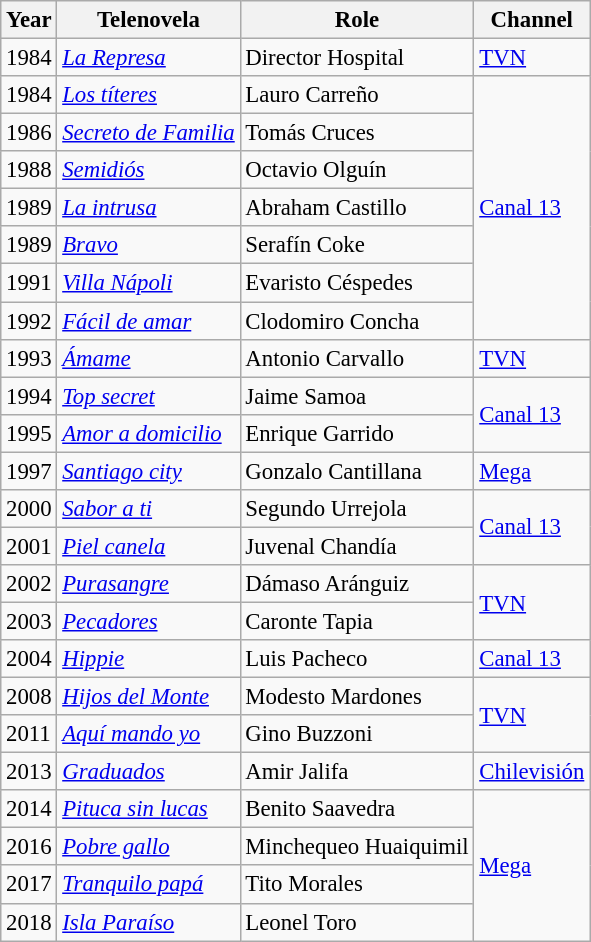<table class="wikitable" style="font-size:95%;">
<tr>
<th>Year</th>
<th>Telenovela</th>
<th>Role</th>
<th>Channel</th>
</tr>
<tr>
<td>1984</td>
<td><em><a href='#'>La Represa</a></em></td>
<td>Director Hospital</td>
<td><a href='#'>TVN</a></td>
</tr>
<tr>
<td>1984</td>
<td><em><a href='#'>Los títeres</a></em></td>
<td>Lauro Carreño</td>
<td rowspan="7"><a href='#'>Canal 13</a></td>
</tr>
<tr>
<td>1986</td>
<td><em><a href='#'>Secreto de Familia</a></em></td>
<td>Tomás Cruces</td>
</tr>
<tr>
<td>1988</td>
<td><em><a href='#'>Semidiós</a></em></td>
<td>Octavio Olguín</td>
</tr>
<tr>
<td>1989</td>
<td><em><a href='#'>La intrusa</a></em></td>
<td>Abraham Castillo</td>
</tr>
<tr>
<td>1989</td>
<td><em><a href='#'>Bravo</a></em></td>
<td>Serafín Coke</td>
</tr>
<tr>
<td>1991</td>
<td><em><a href='#'>Villa Nápoli</a></em></td>
<td>Evaristo Céspedes</td>
</tr>
<tr>
<td>1992</td>
<td><em><a href='#'>Fácil de amar</a></em></td>
<td>Clodomiro Concha</td>
</tr>
<tr>
<td>1993</td>
<td><em><a href='#'>Ámame</a></em></td>
<td>Antonio Carvallo</td>
<td><a href='#'>TVN</a></td>
</tr>
<tr>
<td>1994</td>
<td><em><a href='#'>Top secret</a></em></td>
<td>Jaime Samoa</td>
<td rowspan="2"><a href='#'>Canal 13</a></td>
</tr>
<tr>
<td>1995</td>
<td><em><a href='#'>Amor a domicilio</a></em></td>
<td>Enrique Garrido</td>
</tr>
<tr>
<td>1997</td>
<td><em><a href='#'>Santiago city</a></em></td>
<td>Gonzalo Cantillana</td>
<td><a href='#'>Mega</a></td>
</tr>
<tr>
<td>2000</td>
<td><em><a href='#'>Sabor a ti</a></em></td>
<td>Segundo Urrejola</td>
<td rowspan="2"><a href='#'>Canal 13</a></td>
</tr>
<tr>
<td>2001</td>
<td><em><a href='#'>Piel canela</a></em></td>
<td>Juvenal Chandía</td>
</tr>
<tr>
<td>2002</td>
<td><em><a href='#'>Purasangre</a></em></td>
<td>Dámaso Aránguiz</td>
<td rowspan="2"><a href='#'>TVN</a></td>
</tr>
<tr>
<td>2003</td>
<td><em><a href='#'>Pecadores</a></em></td>
<td>Caronte Tapia</td>
</tr>
<tr>
<td>2004</td>
<td><em><a href='#'>Hippie</a></em></td>
<td>Luis Pacheco</td>
<td><a href='#'>Canal 13</a></td>
</tr>
<tr>
<td>2008</td>
<td><em><a href='#'>Hijos del Monte</a></em></td>
<td>Modesto Mardones</td>
<td rowspan="2"><a href='#'>TVN</a></td>
</tr>
<tr>
<td>2011</td>
<td><em><a href='#'>Aquí mando yo</a></em></td>
<td>Gino Buzzoni</td>
</tr>
<tr>
<td>2013</td>
<td><em><a href='#'>Graduados</a></em></td>
<td>Amir Jalifa</td>
<td><a href='#'>Chilevisión</a></td>
</tr>
<tr>
<td>2014</td>
<td><em><a href='#'>Pituca sin lucas</a></em></td>
<td>Benito Saavedra</td>
<td rowspan="4"><a href='#'>Mega</a></td>
</tr>
<tr>
<td>2016</td>
<td><em><a href='#'>Pobre gallo</a></em></td>
<td>Minchequeo Huaiquimil</td>
</tr>
<tr>
<td>2017</td>
<td><em><a href='#'>Tranquilo papá</a></em></td>
<td>Tito Morales</td>
</tr>
<tr>
<td>2018</td>
<td><em><a href='#'>Isla Paraíso</a></em></td>
<td>Leonel Toro</td>
</tr>
</table>
